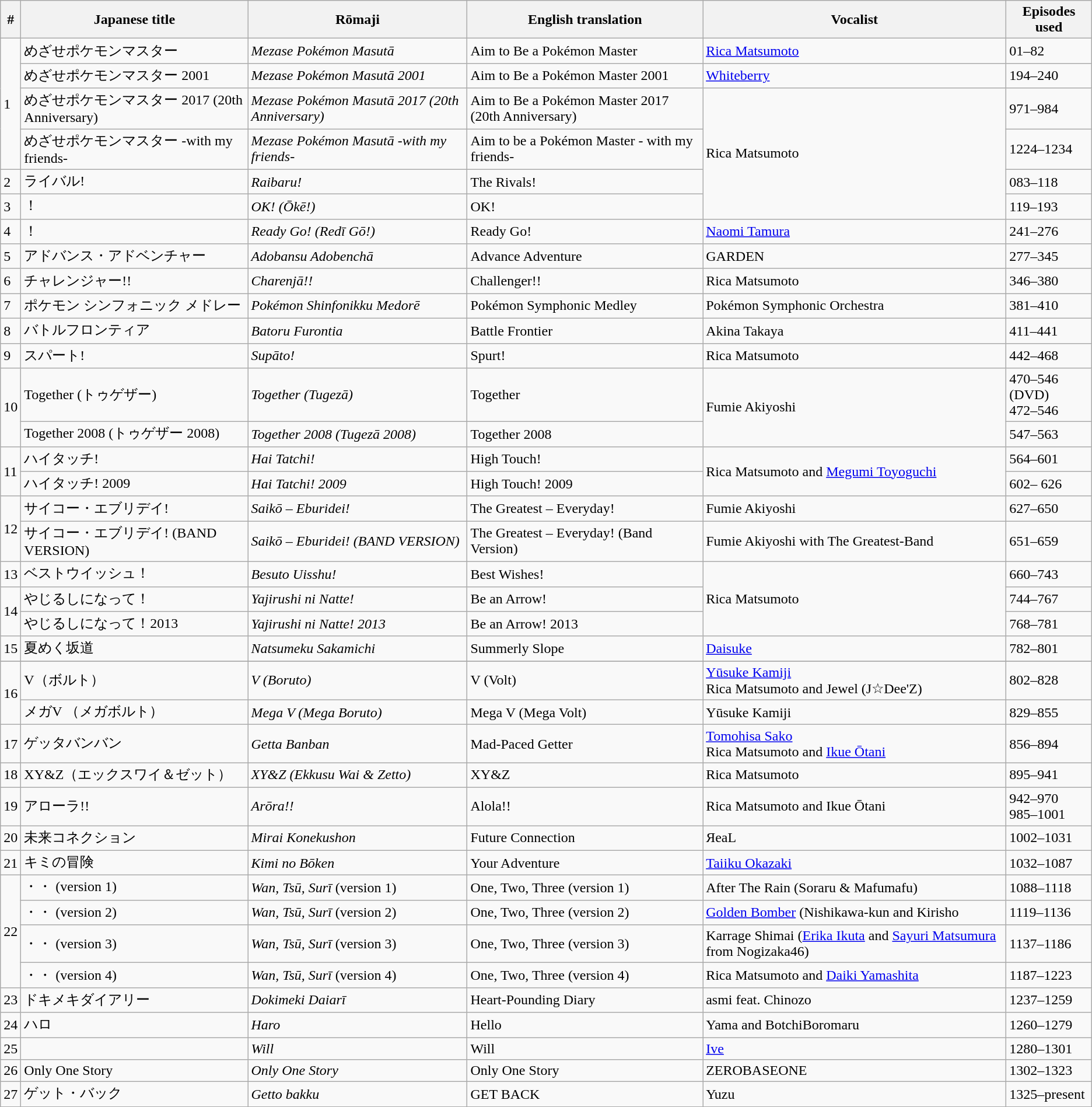<table class="wikitable">
<tr>
<th>#</th>
<th>Japanese title</th>
<th>Rōmaji</th>
<th>English translation</th>
<th>Vocalist</th>
<th>Episodes used</th>
</tr>
<tr>
<td rowspan="4">1</td>
<td>めざせポケモンマスター</td>
<td><em>Mezase Pokémon Masutā</em></td>
<td>Aim to Be a Pokémon Master</td>
<td><a href='#'>Rica Matsumoto</a></td>
<td>01–82</td>
</tr>
<tr>
<td>めざせポケモンマスター 2001</td>
<td><em>Mezase Pokémon Masutā 2001</em></td>
<td>Aim to Be a Pokémon Master 2001</td>
<td><a href='#'>Whiteberry</a></td>
<td>194–240</td>
</tr>
<tr>
<td>めざせポケモンマスター 2017 (20th Anniversary)</td>
<td><em>Mezase Pokémon Masutā 2017 (20th Anniversary)</em></td>
<td>Aim to Be a Pokémon Master 2017  (20th Anniversary)</td>
<td rowspan="4">Rica Matsumoto</td>
<td>971–984</td>
</tr>
<tr>
<td>めざせポケモンマスター -with my friends-</td>
<td><em>Mezase Pokémon Masutā -with my friends-</em></td>
<td>Aim to be a Pokémon Master - with my friends-</td>
<td>1224–1234</td>
</tr>
<tr>
<td>2</td>
<td>ライバル!</td>
<td><em>Raibaru!</em></td>
<td>The Rivals!</td>
<td>083–118</td>
</tr>
<tr>
<td>3</td>
<td>！</td>
<td><em>OK! (Ōkē!)</em></td>
<td>OK!</td>
<td>119–193</td>
</tr>
<tr>
<td>4</td>
<td>！</td>
<td><em>Ready Go! (Redī Gō!)</em></td>
<td>Ready Go!</td>
<td><a href='#'>Naomi Tamura</a></td>
<td>241–276</td>
</tr>
<tr>
<td>5</td>
<td>アドバンス・アドベンチャー</td>
<td><em>Adobansu Adobenchā</em></td>
<td>Advance Adventure</td>
<td>GARDEN</td>
<td>277–345</td>
</tr>
<tr>
<td>6</td>
<td>チャレンジャー!!</td>
<td><em>Charenjā!!</em></td>
<td>Challenger!!</td>
<td>Rica Matsumoto</td>
<td>346–380</td>
</tr>
<tr>
<td>7</td>
<td>ポケモン シンフォニック メドレー</td>
<td><em>Pokémon Shinfonikku Medorē</em></td>
<td>Pokémon Symphonic Medley</td>
<td>Pokémon Symphonic Orchestra</td>
<td>381–410</td>
</tr>
<tr>
<td>8</td>
<td>バトルフロンティア</td>
<td><em>Batoru Furontia</em></td>
<td>Battle Frontier</td>
<td>Akina Takaya</td>
<td>411–441</td>
</tr>
<tr>
<td>9</td>
<td>スパート!</td>
<td><em>Supāto!</em></td>
<td>Spurt!</td>
<td>Rica Matsumoto</td>
<td>442–468</td>
</tr>
<tr>
<td rowspan="2">10</td>
<td>Together (トゥゲザー)</td>
<td><em>Together (Tugezā)</em></td>
<td>Together</td>
<td rowspan="2">Fumie Akiyoshi</td>
<td>470–546 (DVD)<br>472–546</td>
</tr>
<tr>
<td>Together 2008 (トゥゲザー 2008)</td>
<td><em>Together 2008 (Tugezā 2008)</em></td>
<td>Together 2008</td>
<td>547–563</td>
</tr>
<tr>
<td rowspan="2">11</td>
<td>ハイタッチ!</td>
<td><em>Hai Tatchi!</em></td>
<td>High Touch!</td>
<td rowspan="2">Rica Matsumoto and <a href='#'>Megumi Toyoguchi</a></td>
<td>564–601</td>
</tr>
<tr>
<td>ハイタッチ! 2009</td>
<td><em>Hai Tatchi! 2009</em></td>
<td>High Touch! 2009</td>
<td>602– 626</td>
</tr>
<tr>
<td rowspan="2">12</td>
<td>サイコー・エブリデイ!</td>
<td><em>Saikō – Eburidei!</em></td>
<td>The Greatest – Everyday!</td>
<td>Fumie Akiyoshi</td>
<td>627–650</td>
</tr>
<tr>
<td>サイコー・エブリデイ! (BAND VERSION)</td>
<td><em>Saikō – Eburidei! (BAND VERSION)</em></td>
<td>The Greatest – Everyday! (Band Version)</td>
<td>Fumie Akiyoshi with The Greatest-Band</td>
<td>651–659</td>
</tr>
<tr>
<td>13</td>
<td>ベストウイッシュ！</td>
<td><em>Besuto Uisshu!</em></td>
<td>Best Wishes!</td>
<td rowspan="3">Rica Matsumoto</td>
<td>660–743</td>
</tr>
<tr>
<td rowspan="2">14</td>
<td>やじるしになって！</td>
<td><em>Yajirushi ni Natte!</em></td>
<td>Be an Arrow!</td>
<td>744–767</td>
</tr>
<tr>
<td>やじるしになって！2013</td>
<td><em>Yajirushi ni Natte! 2013</em></td>
<td>Be an Arrow! 2013</td>
<td>768–781</td>
</tr>
<tr>
<td>15</td>
<td>夏めく坂道</td>
<td><em>Natsumeku Sakamichi</em></td>
<td>Summerly Slope</td>
<td><a href='#'>Daisuke</a></td>
<td>782–801</td>
</tr>
<tr>
</tr>
<tr>
<td rowspan="2">16</td>
<td>V（ボルト）</td>
<td><em>V (Boruto)</em></td>
<td>V (Volt)</td>
<td><a href='#'>Yūsuke Kamiji</a><br>Rica Matsumoto and Jewel (J☆Dee'Z)</td>
<td>802–828</td>
</tr>
<tr>
<td>メガV （メガボルト）</td>
<td><em>Mega V (Mega Boruto)</em></td>
<td>Mega V (Mega Volt)</td>
<td>Yūsuke Kamiji</td>
<td>829–855</td>
</tr>
<tr>
<td>17</td>
<td>ゲッタバンバン</td>
<td><em>Getta Banban</em></td>
<td>Mad-Paced Getter</td>
<td><a href='#'>Tomohisa Sako</a><br>Rica Matsumoto and <a href='#'>Ikue Ōtani</a></td>
<td>856–894</td>
</tr>
<tr>
<td>18</td>
<td>XY&Z（エックスワイ＆ゼット）</td>
<td><em>XY&Z (Ekkusu Wai & Zetto)</em></td>
<td>XY&Z</td>
<td>Rica Matsumoto</td>
<td>895–941</td>
</tr>
<tr>
<td>19</td>
<td>アローラ!!</td>
<td><em>Arōra!!</em></td>
<td>Alola!!</td>
<td>Rica Matsumoto and Ikue Ōtani</td>
<td>942–970<br>985–1001</td>
</tr>
<tr>
<td>20</td>
<td>未来コネクション</td>
<td><em>Mirai Konekushon</em></td>
<td>Future Connection</td>
<td>ЯeaL</td>
<td>1002–1031</td>
</tr>
<tr>
<td>21</td>
<td>キミの冒険</td>
<td><em>Kimi no Bōken</em></td>
<td>Your Adventure</td>
<td><a href='#'>Taiiku Okazaki</a></td>
<td>1032–1087</td>
</tr>
<tr>
<td rowspan="4">22</td>
<td>・・ (version 1)</td>
<td><em>Wan, Tsū, Surī</em> (version 1)</td>
<td>One, Two, Three (version 1)</td>
<td>After The Rain (Soraru & Mafumafu)</td>
<td>1088–1118</td>
</tr>
<tr>
<td>・・ (version 2)</td>
<td><em>Wan, Tsū, Surī</em> (version 2)</td>
<td>One, Two, Three (version 2)</td>
<td><a href='#'>Golden Bomber</a> (Nishikawa-kun and Kirisho</td>
<td>1119–1136</td>
</tr>
<tr>
<td>・・ (version 3)</td>
<td><em>Wan, Tsū, Surī</em> (version 3)</td>
<td>One, Two, Three (version 3)</td>
<td>Karrage Shimai (<a href='#'>Erika Ikuta</a> and <a href='#'>Sayuri Matsumura</a> from Nogizaka46)</td>
<td>1137–1186</td>
</tr>
<tr>
<td>・・ (version 4)</td>
<td><em>Wan, Tsū, Surī</em> (version 4)</td>
<td>One, Two, Three (version 4)</td>
<td>Rica Matsumoto and <a href='#'>Daiki Yamashita</a></td>
<td>1187–1223</td>
</tr>
<tr>
<td>23</td>
<td>ドキメキダイアリー</td>
<td><em>Dokimeki Daiarī</em></td>
<td>Heart-Pounding Diary</td>
<td>asmi feat. Chinozo</td>
<td>1237–1259</td>
</tr>
<tr>
<td>24</td>
<td>ハロ</td>
<td><em>Haro</em></td>
<td>Hello</td>
<td>Yama and BotchiBoromaru</td>
<td>1260–1279</td>
</tr>
<tr>
<td>25</td>
<td></td>
<td><em>Will</em></td>
<td>Will</td>
<td><a href='#'>Ive</a></td>
<td>1280–1301</td>
</tr>
<tr>
<td>26</td>
<td>Only One Story</td>
<td><em>Only One Story</em></td>
<td>Only One Story</td>
<td>ZEROBASEONE</td>
<td>1302–1323</td>
</tr>
<tr>
<td>27</td>
<td>ゲット・バック</td>
<td><em>Getto bakku</em></td>
<td>GET BACK</td>
<td>Yuzu</td>
<td>1325–present</td>
</tr>
</table>
